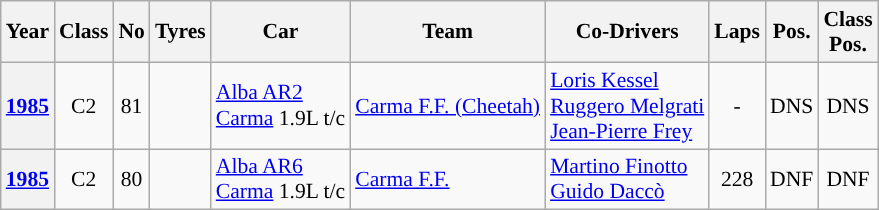<table class="wikitable" style="text-align:center; font-size:90%">
<tr>
<th>Year</th>
<th>Class</th>
<th>No</th>
<th>Tyres</th>
<th>Car</th>
<th>Team</th>
<th>Co-Drivers</th>
<th>Laps</th>
<th>Pos.</th>
<th>Class<br>Pos.</th>
</tr>
<tr>
<th><a href='#'>1985</a></th>
<td>C2</td>
<td>81</td>
<td></td>
<td align="left"><a href='#'>Alba AR2</a><br> <a href='#'>Carma</a> 1.9L t/c</td>
<td align="left"> <a href='#'>Carma F.F. (Cheetah)</a></td>
<td align="left"> <a href='#'>Loris Kessel</a><br> <a href='#'>Ruggero Melgrati</a><br> <a href='#'>Jean-Pierre Frey</a></td>
<td>-</td>
<td>DNS</td>
<td>DNS</td>
</tr>
<tr>
<th><a href='#'>1985</a></th>
<td>C2</td>
<td>80</td>
<td></td>
<td align="left"><a href='#'>Alba AR6</a><br><a href='#'>Carma</a> 1.9L t/c</td>
<td align="left"> <a href='#'>Carma F.F.</a></td>
<td align="left"> <a href='#'>Martino Finotto</a><br> <a href='#'>Guido Daccò</a></td>
<td>228</td>
<td>DNF</td>
<td>DNF</td>
</tr>
</table>
